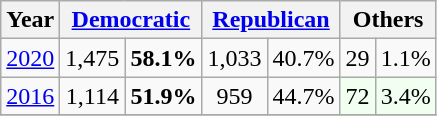<table class= "wikitable floatright" style="text-align:center;">
<tr>
<th>Year</th>
<th colspan="2"><a href='#'>Democratic</a></th>
<th colspan="2"><a href='#'>Republican</a></th>
<th colspan="2">Others</th>
</tr>
<tr>
<td><a href='#'>2020</a></td>
<td>1,475</td>
<td><strong>58.1%</strong></td>
<td>1,033</td>
<td>40.7%</td>
<td background:honeyDew;">29</td>
<td background:honeyDew;">1.1%</td>
</tr>
<tr>
<td style="text-align:center;" ><a href='#'>2016</a></td>
<td style="text-align:center;" >1,114</td>
<td style="text-align:center;" ><strong>51.9%</strong></td>
<td style="text-align:center;" >959</td>
<td style="text-align:center;" >44.7%</td>
<td style="text-align:center; background:honeyDew;">72</td>
<td style="text-align:center; background:honeyDew;">3.4%</td>
</tr>
<tr>
</tr>
</table>
